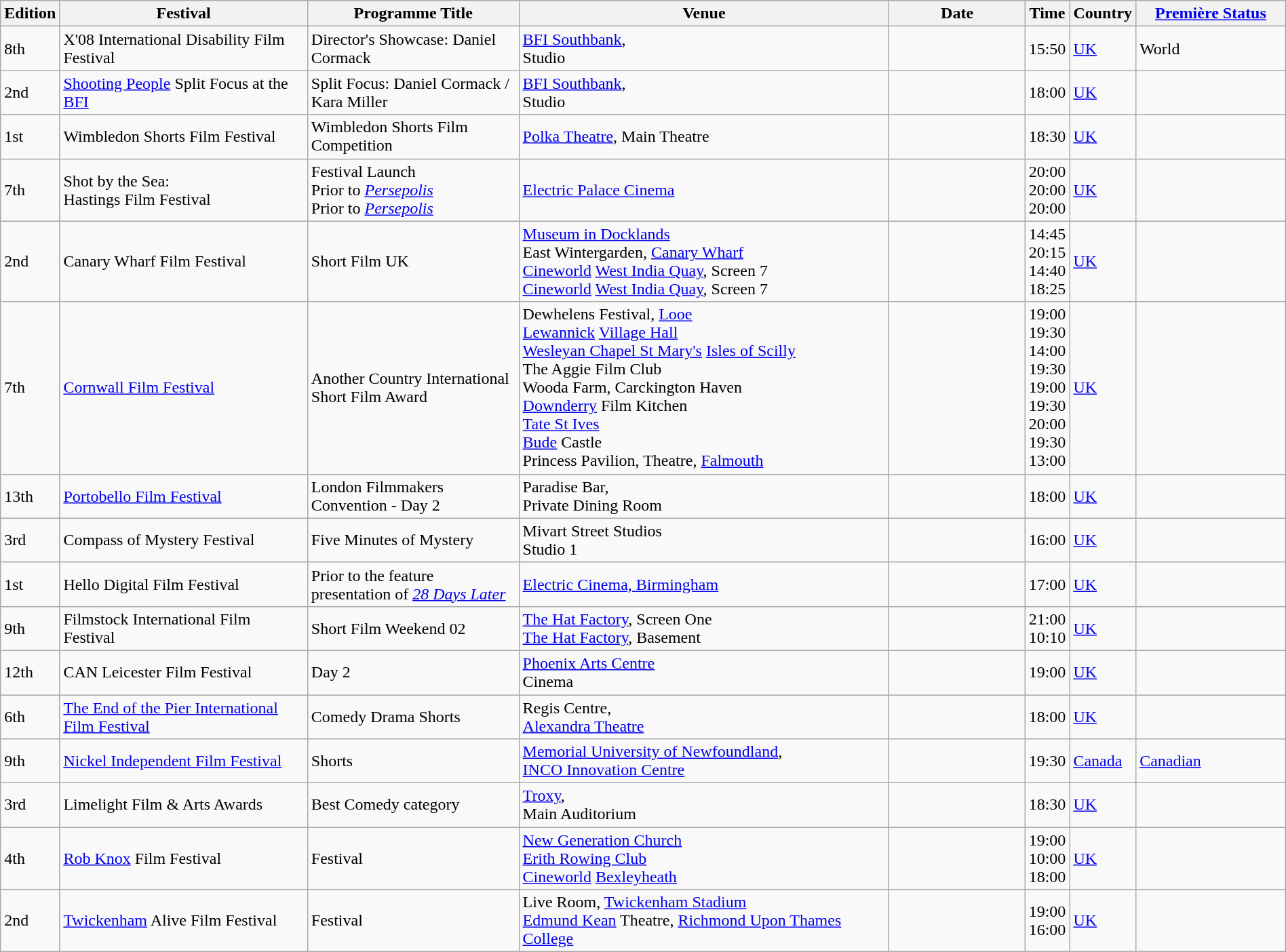<table class="wikitable" width="100%" border="1">
<tr>
<th width=4%>Edition</th>
<th width=20%>Festival</th>
<th width=17%>Programme Title</th>
<th width=30%>Venue</th>
<th width=11%>Date</th>
<th width= 2%>Time</th>
<th width=4%>Country</th>
<th width=12%><a href='#'>Première Status</a></th>
</tr>
<tr>
<td>8th</td>
<td>X'08 International Disability Film Festival</td>
<td>Director's Showcase: Daniel Cormack</td>
<td><a href='#'>BFI Southbank</a>, <br> Studio</td>
<td></td>
<td>15:50</td>
<td><a href='#'>UK</a></td>
<td>World</td>
</tr>
<tr>
<td>2nd</td>
<td><a href='#'>Shooting People</a> Split Focus at the <a href='#'>BFI</a></td>
<td>Split Focus: Daniel Cormack / Kara Miller</td>
<td><a href='#'>BFI Southbank</a>,<br>Studio</td>
<td></td>
<td>18:00</td>
<td><a href='#'>UK</a></td>
<td></td>
</tr>
<tr>
<td>1st</td>
<td>Wimbledon Shorts Film Festival</td>
<td>Wimbledon Shorts Film Competition</td>
<td><a href='#'>Polka Theatre</a>, Main Theatre</td>
<td></td>
<td>18:30</td>
<td><a href='#'>UK</a></td>
<td></td>
</tr>
<tr>
<td>7th</td>
<td>Shot by the Sea:<br>Hastings Film Festival</td>
<td>Festival Launch<br>Prior to <em><a href='#'>Persepolis</a></em><br>Prior to <em><a href='#'>Persepolis</a></em></td>
<td><a href='#'>Electric Palace Cinema</a></td>
<td>  </td>
<td>20:00<br>20:00<br>20:00</td>
<td><a href='#'>UK</a></td>
<td></td>
</tr>
<tr>
<td>2nd</td>
<td>Canary Wharf Film Festival</td>
<td>Short Film UK</td>
<td><a href='#'>Museum in Docklands</a><br>East Wintergarden, <a href='#'>Canary Wharf</a><br><a href='#'>Cineworld</a> <a href='#'>West India Quay</a>, Screen 7<br><a href='#'>Cineworld</a> <a href='#'>West India Quay</a>, Screen 7</td>
<td>   </td>
<td>14:45<br>20:15<br>14:40<br>18:25</td>
<td><a href='#'>UK</a></td>
<td></td>
</tr>
<tr>
<td>7th</td>
<td><a href='#'>Cornwall Film Festival</a></td>
<td>Another Country International Short Film Award</td>
<td>Dewhelens Festival, <a href='#'>Looe</a><br><a href='#'>Lewannick</a> <a href='#'>Village Hall</a><br><a href='#'>Wesleyan Chapel St Mary's</a> <a href='#'>Isles of Scilly</a><br>The Aggie Film Club<br>Wooda Farm, Carckington Haven<br><a href='#'>Downderry</a> Film Kitchen<br><a href='#'>Tate St Ives</a><br><a href='#'>Bude</a> Castle<br>Princess Pavilion, Theatre, <a href='#'>Falmouth</a><br></td>
<td>        </td>
<td>19:00<br>19:30<br>14:00<br>19:30<br>19:00<br>19:30<br>20:00<br>19:30<br>13:00</td>
<td><a href='#'>UK</a></td>
<td></td>
</tr>
<tr>
<td>13th</td>
<td><a href='#'>Portobello Film Festival</a></td>
<td>London Filmmakers Convention - Day 2</td>
<td>Paradise Bar, <br> Private Dining Room</td>
<td></td>
<td>18:00</td>
<td><a href='#'>UK</a></td>
<td></td>
</tr>
<tr>
<td>3rd</td>
<td>Compass of Mystery Festival</td>
<td>Five Minutes of Mystery</td>
<td>Mivart Street Studios<br>Studio 1</td>
<td></td>
<td>16:00</td>
<td><a href='#'>UK</a></td>
<td></td>
</tr>
<tr>
<td>1st</td>
<td>Hello Digital Film Festival</td>
<td>Prior to the feature presentation of <em><a href='#'>28 Days Later</a></em></td>
<td><a href='#'>Electric Cinema, Birmingham</a></td>
<td></td>
<td>17:00</td>
<td><a href='#'>UK</a></td>
<td></td>
</tr>
<tr>
<td>9th</td>
<td>Filmstock International Film Festival</td>
<td>Short Film Weekend 02</td>
<td><a href='#'>The Hat Factory</a>, Screen One<br><a href='#'>The Hat Factory</a>, Basement</td>
<td> </td>
<td>21:00<br>10:10</td>
<td><a href='#'>UK</a></td>
<td></td>
</tr>
<tr>
<td>12th</td>
<td>CAN Leicester Film Festival</td>
<td>Day 2</td>
<td><a href='#'>Phoenix Arts Centre</a><br>Cinema</td>
<td></td>
<td>19:00</td>
<td><a href='#'>UK</a></td>
<td></td>
</tr>
<tr>
<td>6th</td>
<td><a href='#'>The End of the Pier International Film Festival</a></td>
<td>Comedy Drama Shorts</td>
<td>Regis Centre, <br><a href='#'>Alexandra Theatre</a></td>
<td></td>
<td>18:00</td>
<td><a href='#'>UK</a></td>
<td></td>
</tr>
<tr>
<td>9th</td>
<td><a href='#'>Nickel Independent Film Festival</a></td>
<td>Shorts</td>
<td><a href='#'>Memorial University of Newfoundland</a>, <br><a href='#'>INCO Innovation Centre</a></td>
<td></td>
<td>19:30</td>
<td><a href='#'>Canada</a></td>
<td><a href='#'>Canadian</a></td>
</tr>
<tr>
<td>3rd</td>
<td>Limelight Film & Arts Awards</td>
<td>Best Comedy category</td>
<td><a href='#'>Troxy</a>, <br> Main Auditorium</td>
<td></td>
<td>18:30</td>
<td><a href='#'>UK</a></td>
<td></td>
</tr>
<tr>
<td>4th</td>
<td><a href='#'>Rob Knox</a> Film Festival</td>
<td>Festival</td>
<td><a href='#'>New Generation Church</a><br><a href='#'>Erith Rowing Club</a><br><a href='#'>Cineworld</a> <a href='#'>Bexleyheath</a></td>
<td>  </td>
<td>19:00<br>10:00<br>18:00</td>
<td><a href='#'>UK</a></td>
<td></td>
</tr>
<tr>
<td>2nd</td>
<td><a href='#'>Twickenham</a> Alive Film Festival</td>
<td>Festival</td>
<td>Live Room, <a href='#'>Twickenham Stadium</a><br><a href='#'>Edmund Kean</a> Theatre, <a href='#'>Richmond Upon Thames College</a></td>
<td> </td>
<td>19:00<br>16:00</td>
<td><a href='#'>UK</a></td>
<td></td>
</tr>
</table>
